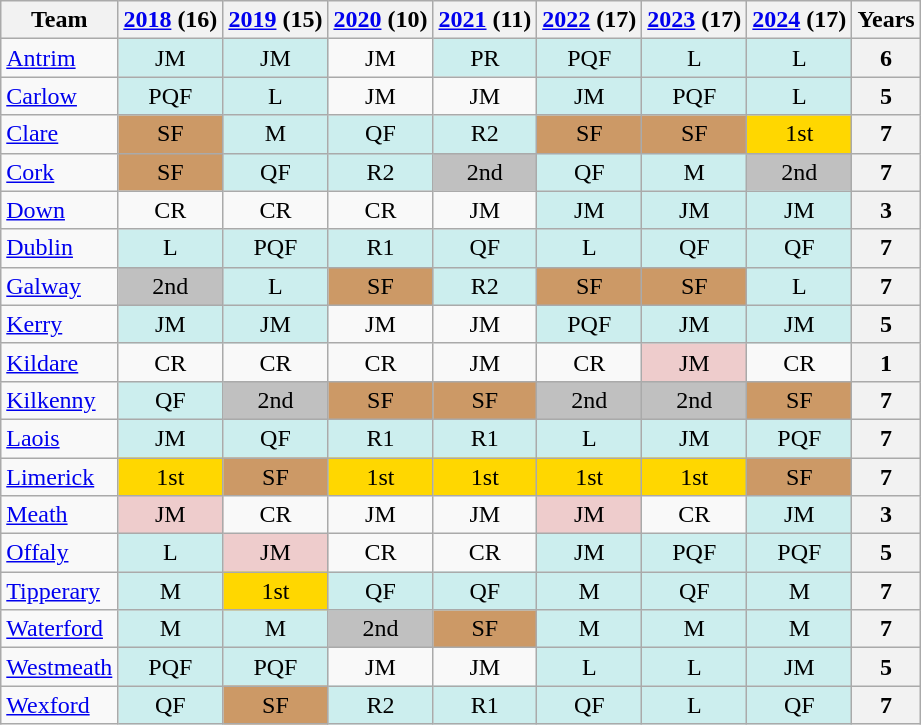<table class="wikitable sortable" style="text-align:center">
<tr>
<th>Team</th>
<th><a href='#'>2018</a> (16)</th>
<th><a href='#'>2019</a> (15)</th>
<th><a href='#'>2020</a> (10)</th>
<th><a href='#'>2021</a> (11)</th>
<th><a href='#'>2022</a> (17)</th>
<th><a href='#'>2023</a> (17)</th>
<th><a href='#'>2024</a> (17)</th>
<th>Years</th>
</tr>
<tr>
<td style="text-align:left;"> <a href='#'>Antrim</a></td>
<td bgcolor="#cceeee">JM</td>
<td bgcolor="#cceeee">JM</td>
<td>JM</td>
<td bgcolor="#cceeee">PR</td>
<td bgcolor="#cceeee">PQF</td>
<td bgcolor="#cceeee">L</td>
<td bgcolor="#cceeee">L</td>
<th>6</th>
</tr>
<tr>
<td style="text-align:left;"> <a href='#'>Carlow</a></td>
<td bgcolor="#cceeee">PQF</td>
<td bgcolor="#cceeee">L</td>
<td>JM</td>
<td>JM</td>
<td bgcolor="#cceeee">JM</td>
<td bgcolor="#cceeee">PQF</td>
<td bgcolor="#cceeee">L</td>
<th>5</th>
</tr>
<tr>
<td style="text-align:left;"> <a href='#'>Clare</a></td>
<td bgcolor="#cc9966">SF</td>
<td bgcolor="#cceeee">M</td>
<td bgcolor="#cceeee">QF</td>
<td bgcolor="#cceeee">R2</td>
<td bgcolor="#cc9966">SF</td>
<td bgcolor="#cc9966">SF</td>
<td bgcolor="gold">1st</td>
<th>7</th>
</tr>
<tr>
<td style="text-align:left;"> <a href='#'>Cork</a></td>
<td bgcolor="#cc9966">SF</td>
<td bgcolor="#cceeee">QF</td>
<td bgcolor="#cceeee">R2</td>
<td bgcolor="silver">2nd</td>
<td bgcolor="#cceeee">QF</td>
<td bgcolor="#cceeee">M</td>
<td bgcolor="silver">2nd</td>
<th>7</th>
</tr>
<tr>
<td style="text-align:left;"> <a href='#'>Down</a></td>
<td>CR</td>
<td>CR</td>
<td>CR</td>
<td>JM</td>
<td bgcolor="#cceeee">JM</td>
<td bgcolor="#cceeee">JM</td>
<td bgcolor="#cceeee">JM</td>
<th>3</th>
</tr>
<tr>
<td style="text-align:left;"> <a href='#'>Dublin</a></td>
<td bgcolor="#cceeee">L</td>
<td bgcolor="#cceeee">PQF</td>
<td bgcolor="#cceeee">R1</td>
<td bgcolor="#cceeee">QF</td>
<td bgcolor="#cceeee">L</td>
<td bgcolor="#cceeee">QF</td>
<td bgcolor="#cceeee">QF</td>
<th>7</th>
</tr>
<tr>
<td style="text-align:left;"> <a href='#'>Galway</a></td>
<td bgcolor="silver">2nd</td>
<td bgcolor="#cceeee">L</td>
<td bgcolor="#cc9966">SF</td>
<td bgcolor="#cceeee">R2</td>
<td bgcolor="#cc9966">SF</td>
<td bgcolor="#cc9966">SF</td>
<td bgcolor="#cceeee">L</td>
<th>7</th>
</tr>
<tr>
<td style="text-align:left;"> <a href='#'>Kerry</a></td>
<td bgcolor="#cceeee">JM</td>
<td bgcolor="#cceeee">JM</td>
<td>JM</td>
<td>JM</td>
<td bgcolor="#cceeee">PQF</td>
<td bgcolor="#cceeee">JM</td>
<td bgcolor="#cceeee">JM</td>
<th>5</th>
</tr>
<tr>
<td style="text-align:left;"> <a href='#'>Kildare</a></td>
<td>CR</td>
<td>CR</td>
<td>CR</td>
<td>JM</td>
<td>CR</td>
<td bgcolor="#eecccc">JM</td>
<td>CR</td>
<th>1</th>
</tr>
<tr>
<td style="text-align:left;"> <a href='#'>Kilkenny</a></td>
<td bgcolor="#cceeee">QF</td>
<td bgcolor="silver">2nd</td>
<td bgcolor="#cc9966">SF</td>
<td bgcolor="#cc9966">SF</td>
<td bgcolor="silver">2nd</td>
<td bgcolor="silver">2nd</td>
<td bgcolor="#cc9966">SF</td>
<th>7</th>
</tr>
<tr>
<td style="text-align:left;"> <a href='#'>Laois</a></td>
<td bgcolor="#cceeee">JM</td>
<td bgcolor="#cceeee">QF</td>
<td bgcolor="#cceeee">R1</td>
<td bgcolor="#cceeee">R1</td>
<td bgcolor="#cceeee">L</td>
<td bgcolor="#cceeee">JM</td>
<td bgcolor="#cceeee">PQF</td>
<th>7</th>
</tr>
<tr>
<td style="text-align:left;"> <a href='#'>Limerick</a></td>
<td bgcolor="gold">1st</td>
<td bgcolor="#cc9966">SF</td>
<td bgcolor="gold">1st</td>
<td bgcolor="gold">1st</td>
<td bgcolor="gold">1st</td>
<td bgcolor="gold">1st</td>
<td bgcolor="#cc9966">SF</td>
<th>7</th>
</tr>
<tr>
<td style="text-align:left;"> <a href='#'>Meath</a></td>
<td bgcolor="#eecccc">JM</td>
<td>CR</td>
<td>JM</td>
<td>JM</td>
<td bgcolor="#eecccc">JM</td>
<td>CR</td>
<td bgcolor="#cceeee">JM</td>
<th>3</th>
</tr>
<tr>
<td style="text-align:left;"> <a href='#'>Offaly</a></td>
<td bgcolor="#cceeee">L</td>
<td bgcolor="#eecccc">JM</td>
<td>CR</td>
<td>CR</td>
<td bgcolor="#cceeee">JM</td>
<td bgcolor="#cceeee">PQF</td>
<td bgcolor="#cceeee">PQF</td>
<th>5</th>
</tr>
<tr>
<td style="text-align:left;"> <a href='#'>Tipperary</a></td>
<td bgcolor="#cceeee">M</td>
<td bgcolor="gold">1st</td>
<td bgcolor="#cceeee">QF</td>
<td bgcolor="#cceeee">QF</td>
<td bgcolor="#cceeee">M</td>
<td bgcolor="#cceeee">QF</td>
<td bgcolor="#cceeee">M</td>
<th>7</th>
</tr>
<tr>
<td style="text-align:left;"> <a href='#'>Waterford</a></td>
<td bgcolor="#cceeee">M</td>
<td bgcolor="#cceeee">M</td>
<td bgcolor="silver">2nd</td>
<td bgcolor="#cc9966">SF</td>
<td bgcolor="#cceeee">M</td>
<td bgcolor="#cceeee">M</td>
<td bgcolor="#cceeee">M</td>
<th>7</th>
</tr>
<tr>
<td style="text-align:left;"> <a href='#'>Westmeath</a></td>
<td bgcolor="#cceeee">PQF</td>
<td bgcolor="#cceeee">PQF</td>
<td>JM</td>
<td>JM</td>
<td bgcolor="#cceeee">L</td>
<td bgcolor="#cceeee">L</td>
<td bgcolor="#cceeee">JM</td>
<th>5</th>
</tr>
<tr>
<td style="text-align:left;"> <a href='#'>Wexford</a></td>
<td bgcolor="#cceeee">QF</td>
<td bgcolor="#cc9966">SF</td>
<td bgcolor="#cceeee">R2</td>
<td bgcolor="#cceeee">R1</td>
<td bgcolor="#cceeee">QF</td>
<td bgcolor="#cceeee">L</td>
<td bgcolor="#cceeee">QF</td>
<th>7</th>
</tr>
</table>
